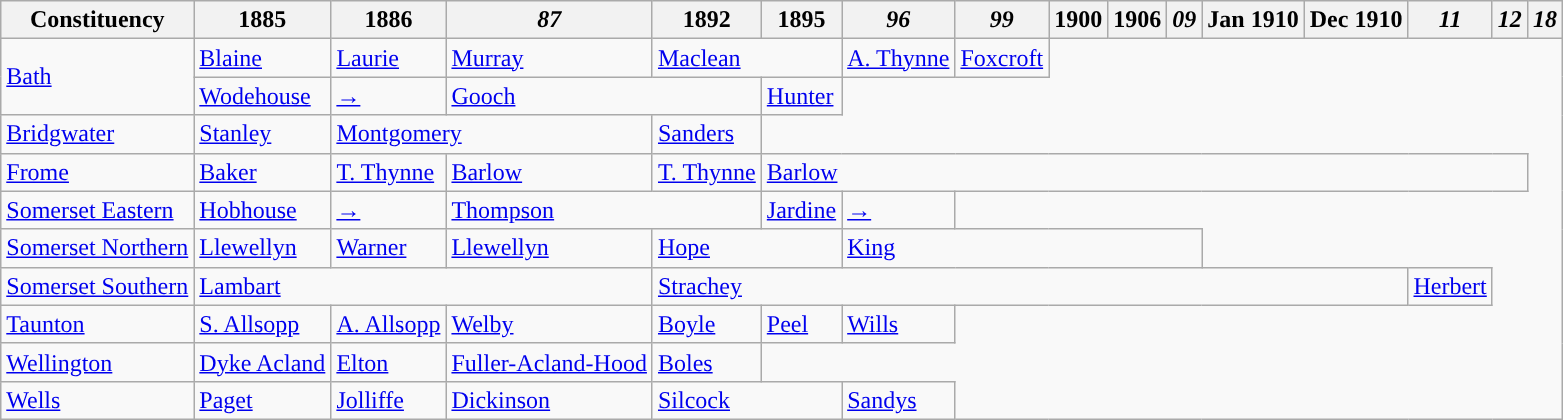<table class="wikitable">
<tr>
<th>Constituency</th>
<th>1885</th>
<th>1886</th>
<th><em>87</em></th>
<th>1892</th>
<th>1895</th>
<th><em>96</em></th>
<th><em>99</em></th>
<th>1900</th>
<th>1906</th>
<th><em>09</em></th>
<th>Jan 1910</th>
<th>Dec 1910</th>
<th><em>11</em></th>
<th><em>12</em></th>
<th><em>18</em></th>
</tr>
<tr>
<td rowspan="2"><a href='#'>Bath</a></td>
<td><a href='#'>Blaine</a></td>
<td><a href='#'>Laurie</a></td>
<td><a href='#'>Murray</a></td>
<td colspan="2"><a href='#'>Maclean</a></td>
<td><a href='#'>A. Thynne</a></td>
<td><a href='#'>Foxcroft</a></td>
</tr>
<tr>
<td><a href='#'>Wodehouse</a></td>
<td><a href='#'>→</a></td>
<td colspan="2"><a href='#'>Gooch</a></td>
<td><a href='#'>Hunter</a></td>
</tr>
<tr>
<td><a href='#'>Bridgwater</a></td>
<td><a href='#'>Stanley</a></td>
<td colspan="2"><a href='#'>Montgomery</a></td>
<td><a href='#'>Sanders</a></td>
</tr>
<tr>
<td><a href='#'>Frome</a></td>
<td><a href='#'>Baker</a></td>
<td><a href='#'>T. Thynne</a></td>
<td><a href='#'>Barlow</a></td>
<td><a href='#'>T. Thynne</a></td>
<td colspan="10"><a href='#'>Barlow</a></td>
</tr>
<tr>
<td><a href='#'>Somerset Eastern</a></td>
<td><a href='#'>Hobhouse</a></td>
<td><a href='#'>→</a></td>
<td colspan="2"><a href='#'>Thompson</a></td>
<td><a href='#'>Jardine</a></td>
<td><a href='#'>→</a></td>
</tr>
<tr>
<td><a href='#'>Somerset Northern</a></td>
<td><a href='#'>Llewellyn</a></td>
<td><a href='#'>Warner</a></td>
<td><a href='#'>Llewellyn</a></td>
<td colspan="2"><a href='#'>Hope</a></td>
<td colspan="5"><a href='#'>King</a></td>
</tr>
<tr>
<td><a href='#'>Somerset Southern</a></td>
<td colspan="3"><a href='#'>Lambart</a></td>
<td colspan="9"><a href='#'>Strachey</a></td>
<td><a href='#'>Herbert</a></td>
</tr>
<tr>
<td><a href='#'>Taunton</a></td>
<td><a href='#'>S. Allsopp</a></td>
<td><a href='#'>A. Allsopp</a></td>
<td><a href='#'>Welby</a></td>
<td><a href='#'>Boyle</a></td>
<td><a href='#'>Peel</a></td>
<td><a href='#'>Wills</a></td>
</tr>
<tr>
<td><a href='#'>Wellington</a></td>
<td><a href='#'>Dyke Acland</a></td>
<td><a href='#'>Elton</a></td>
<td><a href='#'>Fuller-Acland-Hood</a></td>
<td><a href='#'>Boles</a></td>
</tr>
<tr>
<td><a href='#'>Wells</a></td>
<td><a href='#'>Paget</a></td>
<td><a href='#'>Jolliffe</a></td>
<td><a href='#'>Dickinson</a></td>
<td colspan="2"><a href='#'>Silcock</a></td>
<td><a href='#'>Sandys</a></td>
</tr>
</table>
